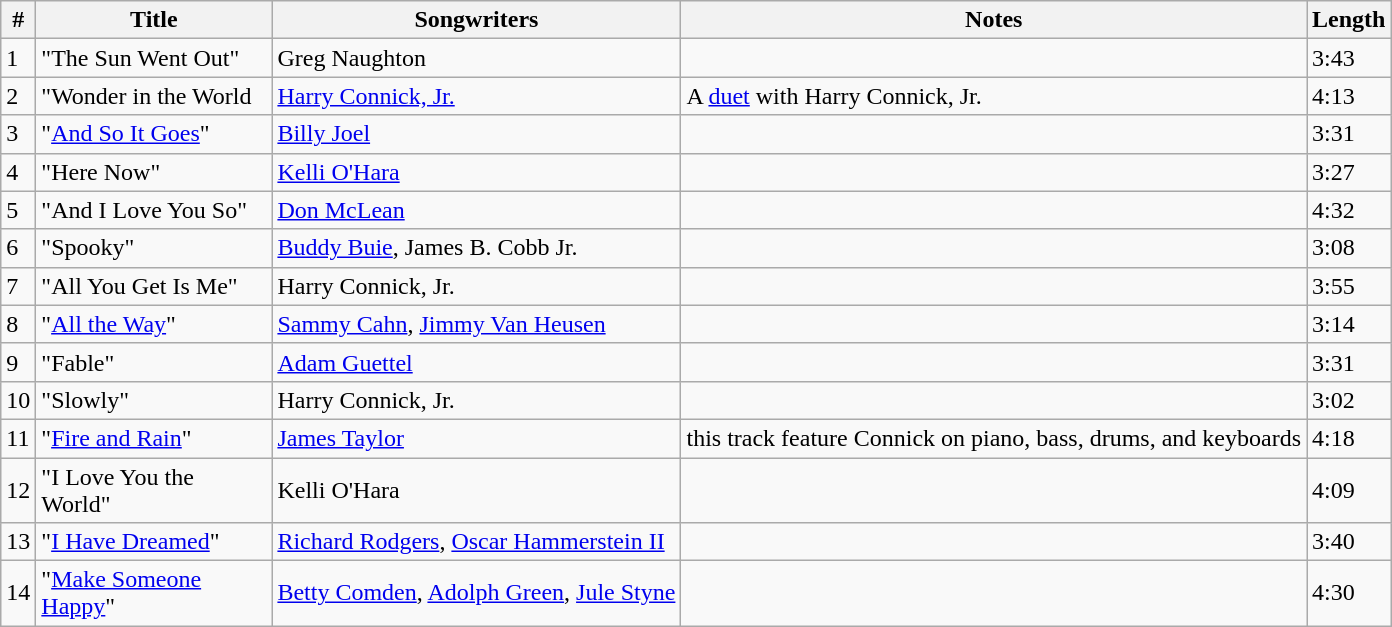<table class="wikitable">
<tr>
<th align="center">#</th>
<th align="center" width="150">Title</th>
<th align="center">Songwriters</th>
<th align="center">Notes</th>
<th align="center">Length</th>
</tr>
<tr>
<td>1</td>
<td>"The Sun Went Out"</td>
<td>Greg Naughton</td>
<td></td>
<td>3:43</td>
</tr>
<tr>
<td>2</td>
<td>"Wonder in the World</td>
<td><a href='#'>Harry Connick, Jr.</a></td>
<td>A <a href='#'>duet</a> with Harry Connick, Jr.</td>
<td>4:13</td>
</tr>
<tr>
<td>3</td>
<td>"<a href='#'>And So It Goes</a>"</td>
<td><a href='#'>Billy Joel</a></td>
<td></td>
<td>3:31</td>
</tr>
<tr>
<td>4</td>
<td>"Here Now"</td>
<td><a href='#'>Kelli O'Hara</a></td>
<td></td>
<td>3:27</td>
</tr>
<tr>
<td>5</td>
<td>"And I Love You So"</td>
<td><a href='#'>Don McLean</a></td>
<td></td>
<td>4:32</td>
</tr>
<tr>
<td>6</td>
<td>"Spooky"</td>
<td><a href='#'>Buddy Buie</a>, James B. Cobb Jr.</td>
<td></td>
<td>3:08</td>
</tr>
<tr>
<td>7</td>
<td>"All You Get Is Me"</td>
<td>Harry Connick, Jr.</td>
<td></td>
<td>3:55</td>
</tr>
<tr>
<td>8</td>
<td>"<a href='#'>All the Way</a>"</td>
<td><a href='#'>Sammy Cahn</a>, <a href='#'>Jimmy Van Heusen</a></td>
<td></td>
<td>3:14</td>
</tr>
<tr>
<td>9</td>
<td>"Fable"</td>
<td><a href='#'>Adam Guettel</a></td>
<td></td>
<td>3:31</td>
</tr>
<tr>
<td>10</td>
<td>"Slowly"</td>
<td>Harry Connick, Jr.</td>
<td></td>
<td>3:02</td>
</tr>
<tr>
<td>11</td>
<td>"<a href='#'>Fire and Rain</a>"</td>
<td><a href='#'>James Taylor</a></td>
<td>this track feature Connick on piano, bass, drums, and keyboards</td>
<td>4:18</td>
</tr>
<tr>
<td>12</td>
<td>"I Love You the World"</td>
<td>Kelli O'Hara</td>
<td></td>
<td>4:09</td>
</tr>
<tr>
<td>13</td>
<td>"<a href='#'>I Have Dreamed</a>"</td>
<td><a href='#'>Richard Rodgers</a>, <a href='#'>Oscar Hammerstein II</a></td>
<td></td>
<td>3:40</td>
</tr>
<tr>
<td>14</td>
<td>"<a href='#'>Make Someone Happy</a>"</td>
<td><a href='#'>Betty Comden</a>, <a href='#'>Adolph Green</a>, <a href='#'>Jule Styne</a></td>
<td></td>
<td>4:30</td>
</tr>
</table>
